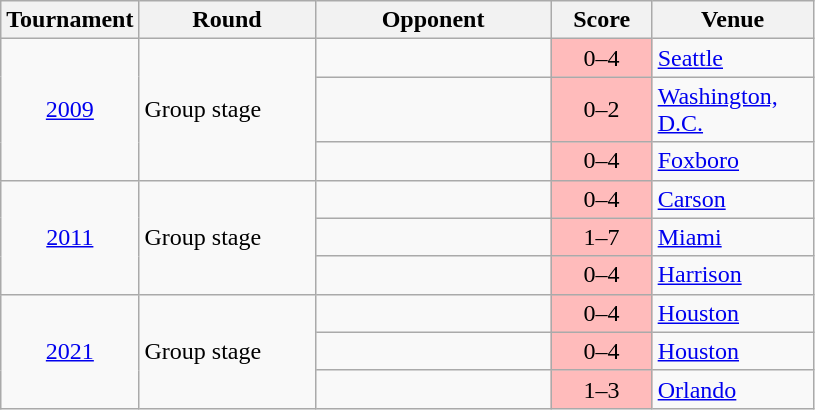<table class="wikitable sortable mw-collapsible mw-collapsed" style="text-align:left;">
<tr>
<th>Tournament</th>
<th width=110>Round</th>
<th width=150>Opponent</th>
<th width=60>Score</th>
<th width=100>Venue</th>
</tr>
<tr>
<td rowspan="3" align=center> <a href='#'>2009</a></td>
<td rowspan="3">Group stage</td>
<td></td>
<td align=center bgcolor="#ffbbbb">0–4</td>
<td><a href='#'>Seattle</a></td>
</tr>
<tr>
<td></td>
<td align=center bgcolor="#ffbbbb">0–2</td>
<td><a href='#'>Washington, D.C.</a></td>
</tr>
<tr>
<td></td>
<td align=center bgcolor="#ffbbbb">0–4</td>
<td><a href='#'>Foxboro</a></td>
</tr>
<tr>
<td rowspan="3" align=center> <a href='#'>2011</a></td>
<td rowspan="3">Group stage</td>
<td></td>
<td align=center bgcolor="#ffbbbb">0–4</td>
<td><a href='#'>Carson</a></td>
</tr>
<tr>
<td></td>
<td align=center bgcolor="#ffbbbb">1–7</td>
<td><a href='#'>Miami</a></td>
</tr>
<tr>
<td></td>
<td align=center bgcolor="#ffbbbb">0–4</td>
<td><a href='#'>Harrison</a></td>
</tr>
<tr>
<td rowspan="3" align=center> <a href='#'>2021</a></td>
<td rowspan="3">Group stage</td>
<td></td>
<td align=center bgcolor="#ffbbbb">0–4</td>
<td><a href='#'>Houston</a></td>
</tr>
<tr>
<td></td>
<td align=center bgcolor="#ffbbbb">0–4</td>
<td><a href='#'>Houston</a></td>
</tr>
<tr>
<td></td>
<td align=center bgcolor="#ffbbbb">1–3</td>
<td><a href='#'>Orlando</a></td>
</tr>
</table>
